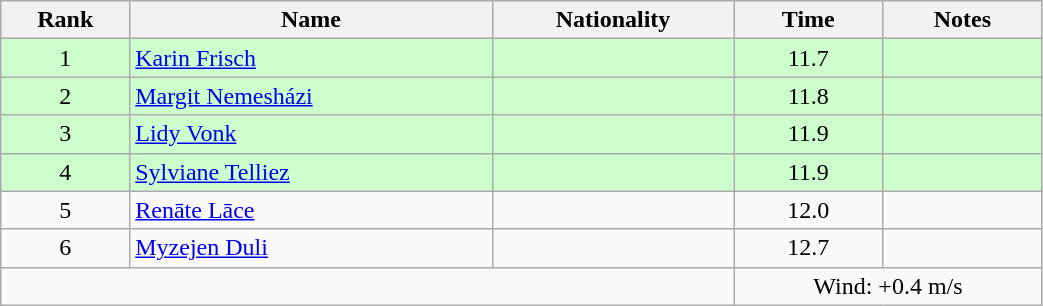<table class="wikitable sortable" style="text-align:center;width: 55%">
<tr>
<th>Rank</th>
<th>Name</th>
<th>Nationality</th>
<th>Time</th>
<th>Notes</th>
</tr>
<tr bgcolor=ccffcc>
<td>1</td>
<td align=left><a href='#'>Karin Frisch</a></td>
<td align=left></td>
<td>11.7</td>
<td></td>
</tr>
<tr bgcolor=ccffcc>
<td>2</td>
<td align=left><a href='#'>Margit Nemesházi</a></td>
<td align=left></td>
<td>11.8</td>
<td></td>
</tr>
<tr bgcolor=ccffcc>
<td>3</td>
<td align=left><a href='#'>Lidy Vonk</a></td>
<td align=left></td>
<td>11.9</td>
<td></td>
</tr>
<tr bgcolor=ccffcc>
<td>4</td>
<td align=left><a href='#'>Sylviane Telliez</a></td>
<td align=left></td>
<td>11.9</td>
<td></td>
</tr>
<tr>
<td>5</td>
<td align=left><a href='#'>Renāte Lāce</a></td>
<td align=left></td>
<td>12.0</td>
<td></td>
</tr>
<tr>
<td>6</td>
<td align=left><a href='#'>Myzejen Duli</a></td>
<td align=left></td>
<td>12.7</td>
<td></td>
</tr>
<tr>
<td colspan="3"></td>
<td colspan="2">Wind: +0.4 m/s</td>
</tr>
</table>
